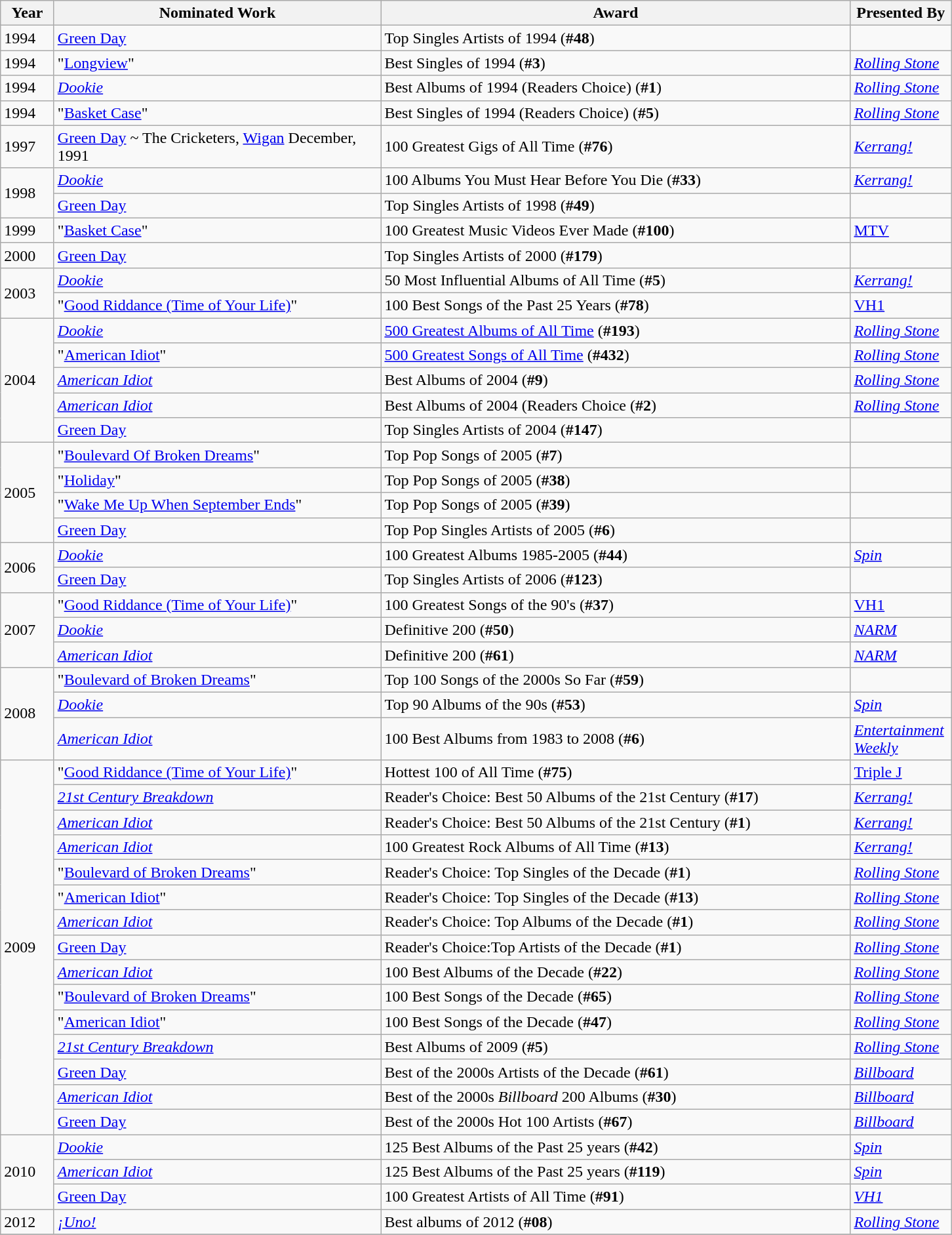<table class="wikitable" style="table-layout: fixed;">
<tr>
<th width="47">Year</th>
<th width="325">Nominated Work</th>
<th width="470">Award</th>
<th width="95">Presented By</th>
</tr>
<tr>
<td>1994</td>
<td><a href='#'>Green Day</a></td>
<td>Top Singles Artists of 1994 (<strong>#48</strong>)</td>
<td></td>
</tr>
<tr>
<td>1994</td>
<td>"<a href='#'>Longview</a>"</td>
<td>Best Singles of 1994 (<strong>#3</strong>)</td>
<td><em><a href='#'>Rolling Stone</a></em></td>
</tr>
<tr>
<td>1994</td>
<td><em><a href='#'>Dookie</a></em></td>
<td>Best Albums of 1994 (Readers Choice) (<strong>#1</strong>)</td>
<td><em><a href='#'>Rolling Stone</a></em></td>
</tr>
<tr>
<td>1994</td>
<td>"<a href='#'>Basket Case</a>"</td>
<td>Best Singles of 1994 (Readers Choice) (<strong>#5</strong>)</td>
<td><em><a href='#'>Rolling Stone</a></em></td>
</tr>
<tr>
<td>1997</td>
<td><a href='#'>Green Day</a> ~ The Cricketers, <a href='#'>Wigan</a> December, 1991</td>
<td>100 Greatest Gigs of All Time (<strong>#76</strong>)</td>
<td><em><a href='#'>Kerrang!</a></em></td>
</tr>
<tr>
<td rowspan="2">1998</td>
<td><em><a href='#'>Dookie</a></em></td>
<td>100 Albums You Must Hear Before You Die (<strong>#33</strong>)</td>
<td><em><a href='#'>Kerrang!</a></em></td>
</tr>
<tr>
<td><a href='#'>Green Day</a></td>
<td>Top Singles Artists of 1998 (<strong>#49</strong>)</td>
<td></td>
</tr>
<tr>
<td>1999</td>
<td>"<a href='#'>Basket Case</a>"</td>
<td>100 Greatest Music Videos Ever Made (<strong>#100</strong>)</td>
<td><a href='#'>MTV</a></td>
</tr>
<tr>
<td>2000</td>
<td><a href='#'>Green Day</a></td>
<td>Top Singles Artists of 2000 (<strong>#179</strong>)</td>
<td></td>
</tr>
<tr>
<td rowspan="2">2003</td>
<td><em><a href='#'>Dookie</a></em></td>
<td>50 Most Influential Albums of All Time (<strong>#5</strong>)</td>
<td><em><a href='#'>Kerrang!</a></em></td>
</tr>
<tr>
<td>"<a href='#'>Good Riddance (Time of Your Life)</a>"</td>
<td>100 Best Songs of the Past 25 Years (<strong>#78</strong>)</td>
<td><a href='#'>VH1</a></td>
</tr>
<tr>
<td rowspan="5">2004</td>
<td><em><a href='#'>Dookie</a></em></td>
<td><a href='#'>500 Greatest Albums of All Time</a> (<strong>#193</strong>)</td>
<td><em><a href='#'>Rolling Stone</a></em></td>
</tr>
<tr>
<td>"<a href='#'>American Idiot</a>"</td>
<td><a href='#'>500 Greatest Songs of All Time</a> (<strong>#432</strong>)</td>
<td><em><a href='#'>Rolling Stone</a></em></td>
</tr>
<tr>
<td><em><a href='#'>American Idiot</a></em></td>
<td>Best Albums of 2004 (<strong>#9</strong>)</td>
<td><em><a href='#'>Rolling Stone</a></em></td>
</tr>
<tr>
<td><em><a href='#'>American Idiot</a></em></td>
<td>Best Albums of 2004 (Readers Choice (<strong>#2</strong>)</td>
<td><em><a href='#'>Rolling Stone</a></em></td>
</tr>
<tr>
<td><a href='#'>Green Day</a></td>
<td>Top Singles Artists of 2004 (<strong>#147</strong>)</td>
<td></td>
</tr>
<tr>
<td rowspan="4">2005</td>
<td>"<a href='#'>Boulevard Of Broken Dreams</a>"</td>
<td>Top Pop Songs of 2005 (<strong>#7</strong>)</td>
<td></td>
</tr>
<tr>
<td>"<a href='#'>Holiday</a>"</td>
<td>Top Pop Songs of 2005 (<strong>#38</strong>)</td>
<td></td>
</tr>
<tr>
<td>"<a href='#'>Wake Me Up When September Ends</a>"</td>
<td>Top Pop Songs of 2005 (<strong>#39</strong>)</td>
<td></td>
</tr>
<tr>
<td><a href='#'>Green Day</a></td>
<td>Top Pop Singles Artists of 2005 (<strong>#6</strong>)</td>
<td></td>
</tr>
<tr>
<td rowspan="2">2006</td>
<td><em><a href='#'>Dookie</a></em></td>
<td>100 Greatest Albums 1985-2005 (<strong>#44</strong>)</td>
<td><em><a href='#'>Spin</a></em></td>
</tr>
<tr>
<td><a href='#'>Green Day</a></td>
<td>Top Singles Artists of 2006 (<strong>#123</strong>)</td>
<td></td>
</tr>
<tr>
<td rowspan="3">2007</td>
<td>"<a href='#'>Good Riddance (Time of Your Life)</a>"</td>
<td>100 Greatest Songs of the 90's (<strong>#37</strong>)</td>
<td><a href='#'>VH1</a></td>
</tr>
<tr>
<td><em><a href='#'>Dookie</a></em></td>
<td>Definitive 200 (<strong>#50</strong>)</td>
<td><em><a href='#'>NARM</a></em></td>
</tr>
<tr>
<td><em><a href='#'>American Idiot</a></em></td>
<td>Definitive 200 (<strong>#61</strong>)</td>
<td><em><a href='#'>NARM</a></em></td>
</tr>
<tr>
<td rowspan="3">2008</td>
<td>"<a href='#'>Boulevard of Broken Dreams</a>"</td>
<td>Top 100 Songs of the 2000s So Far (<strong>#59</strong>)</td>
<td></td>
</tr>
<tr>
<td><em><a href='#'>Dookie</a></em></td>
<td>Top 90 Albums of the 90s (<strong>#53</strong>)</td>
<td><em><a href='#'>Spin</a></em></td>
</tr>
<tr>
<td><em><a href='#'>American Idiot</a></em></td>
<td>100 Best Albums from 1983 to 2008 (<strong>#6</strong>)</td>
<td><em><a href='#'>Entertainment Weekly</a></em></td>
</tr>
<tr>
<td rowspan="15">2009</td>
<td>"<a href='#'>Good Riddance (Time of Your Life)</a>"</td>
<td>Hottest 100 of All Time (<strong>#75</strong>)</td>
<td><a href='#'>Triple J</a></td>
</tr>
<tr>
<td><em><a href='#'>21st Century Breakdown</a></em></td>
<td>Reader's Choice: Best 50 Albums of the 21st Century (<strong>#17</strong>)</td>
<td><em><a href='#'>Kerrang!</a></em></td>
</tr>
<tr>
<td><em><a href='#'>American Idiot</a></em></td>
<td>Reader's Choice: Best 50 Albums of the 21st Century (<strong>#1</strong>)</td>
<td><em><a href='#'>Kerrang!</a></em></td>
</tr>
<tr>
<td><em><a href='#'>American Idiot</a></em></td>
<td>100 Greatest Rock Albums of All Time (<strong>#13</strong>)</td>
<td><em><a href='#'>Kerrang!</a></em></td>
</tr>
<tr>
<td>"<a href='#'>Boulevard of Broken Dreams</a>"</td>
<td>Reader's Choice: Top Singles of the Decade (<strong>#1</strong>)</td>
<td><em><a href='#'>Rolling Stone</a></em></td>
</tr>
<tr>
<td>"<a href='#'>American Idiot</a>"</td>
<td>Reader's Choice: Top Singles of the Decade (<strong>#13</strong>)</td>
<td><em><a href='#'>Rolling Stone</a></em></td>
</tr>
<tr>
<td><em><a href='#'>American Idiot</a></em></td>
<td>Reader's Choice: Top Albums of the Decade (<strong>#1</strong>)</td>
<td><em><a href='#'>Rolling Stone</a></em></td>
</tr>
<tr>
<td><a href='#'>Green Day</a></td>
<td>Reader's Choice:Top Artists of the Decade (<strong>#1</strong>)</td>
<td><em><a href='#'>Rolling Stone</a></em></td>
</tr>
<tr>
<td><em><a href='#'>American Idiot</a></em></td>
<td>100 Best Albums of the Decade (<strong>#22</strong>)</td>
<td><em><a href='#'>Rolling Stone</a></em></td>
</tr>
<tr>
<td>"<a href='#'>Boulevard of Broken Dreams</a>"</td>
<td>100 Best Songs of the Decade (<strong>#65</strong>)</td>
<td><em><a href='#'>Rolling Stone</a></em></td>
</tr>
<tr>
<td>"<a href='#'>American Idiot</a>"</td>
<td>100 Best Songs of the Decade (<strong>#47</strong>)</td>
<td><em><a href='#'>Rolling Stone</a></em></td>
</tr>
<tr>
<td><em><a href='#'>21st Century Breakdown</a></em></td>
<td>Best Albums of 2009 (<strong>#5</strong>)</td>
<td><em><a href='#'>Rolling Stone</a></em></td>
</tr>
<tr>
<td><a href='#'>Green Day</a></td>
<td>Best of the 2000s Artists of the Decade (<strong>#61</strong>)</td>
<td><em><a href='#'>Billboard</a></em></td>
</tr>
<tr>
<td><em><a href='#'>American Idiot</a></em></td>
<td>Best of the 2000s <em>Billboard</em> 200 Albums (<strong>#30</strong>)</td>
<td><em><a href='#'>Billboard</a></em></td>
</tr>
<tr>
<td><a href='#'>Green Day</a></td>
<td>Best of the 2000s Hot 100 Artists (<strong>#67</strong>)</td>
<td><em><a href='#'>Billboard</a></em></td>
</tr>
<tr>
<td rowspan="3">2010</td>
<td><em><a href='#'>Dookie</a></em></td>
<td>125 Best Albums of the Past 25 years (<strong>#42</strong>)</td>
<td><em><a href='#'>Spin</a></em></td>
</tr>
<tr>
<td><em><a href='#'>American Idiot</a></em></td>
<td>125 Best Albums of the Past 25 years (<strong>#119</strong>)</td>
<td><em><a href='#'>Spin</a></em></td>
</tr>
<tr>
<td><a href='#'>Green Day</a></td>
<td>100 Greatest Artists of All Time (<strong>#91</strong>)</td>
<td><em><a href='#'>VH1</a></em></td>
</tr>
<tr>
<td>2012</td>
<td><em><a href='#'>¡Uno!</a></em></td>
<td>Best albums of 2012 (<strong>#08</strong>) </td>
<td><em><a href='#'>Rolling Stone</a></em></td>
</tr>
<tr>
</tr>
</table>
